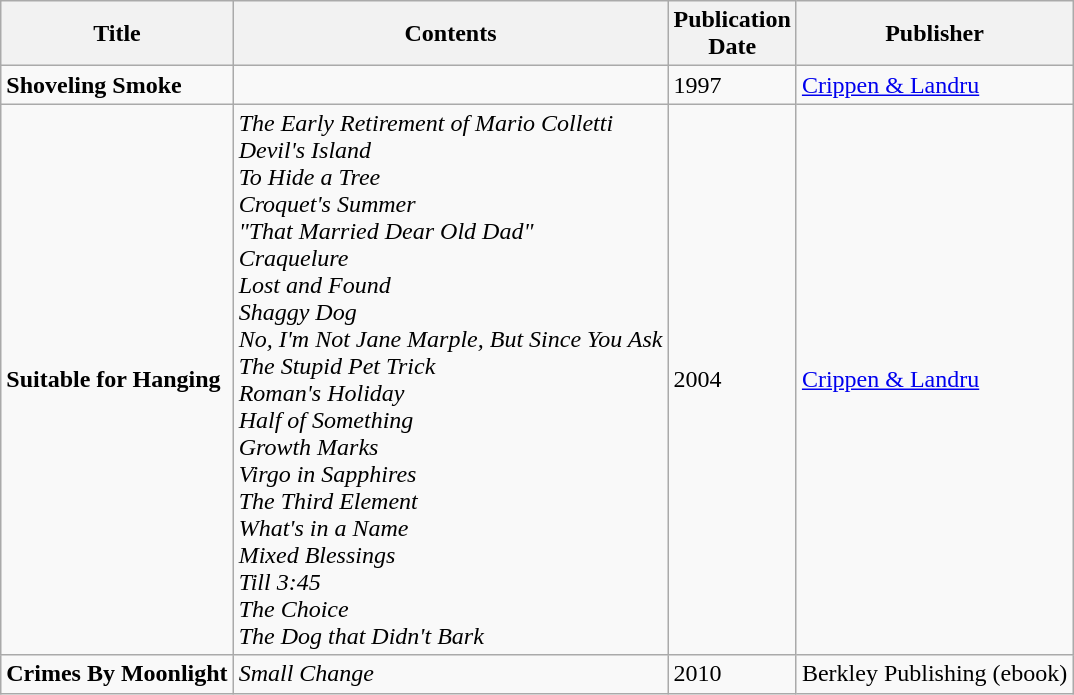<table class="wikitable">
<tr>
<th>Title</th>
<th>Contents</th>
<th>Publication<br>Date</th>
<th>Publisher</th>
</tr>
<tr>
<td><strong>Shoveling Smoke</strong></td>
<td></td>
<td>1997</td>
<td><a href='#'>Crippen & Landru</a></td>
</tr>
<tr>
<td><strong>Suitable for Hanging</strong></td>
<td><em>The Early Retirement of Mario Colletti</em><br><em>Devil's Island</em><br><em>To Hide a Tree</em><br><em>Croquet's Summer</em><br><em>"That Married Dear Old Dad"</em><br><em>Craquelure</em><br><em>Lost and Found</em><br><em>Shaggy Dog</em><br><em>No, I'm Not Jane Marple, But Since You Ask</em><br><em>The Stupid Pet Trick</em><br><em>Roman's Holiday</em><br><em>Half of Something</em><br><em>Growth Marks</em><br><em>Virgo in Sapphires</em><br><em>The Third Element</em><br><em>What's in a Name</em><br><em>Mixed Blessings</em><br><em>Till 3:45</em><br><em>The Choice</em><br><em>The Dog that Didn't Bark</em></td>
<td>2004</td>
<td><a href='#'>Crippen & Landru</a></td>
</tr>
<tr>
<td><strong>Crimes By Moonlight</strong></td>
<td><em>Small Change</em></td>
<td>2010</td>
<td>Berkley Publishing (ebook)</td>
</tr>
</table>
